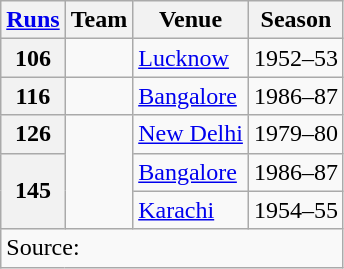<table class="wikitable">
<tr>
<th align="center"><strong><a href='#'>Runs</a></strong></th>
<th align="center"><strong>Team</strong></th>
<th align="center"><strong>Venue</strong></th>
<th align="center"><strong>Season</strong></th>
</tr>
<tr>
<th>106</th>
<td></td>
<td><a href='#'>Lucknow</a></td>
<td>1952–53</td>
</tr>
<tr>
<th>116</th>
<td></td>
<td><a href='#'>Bangalore</a></td>
<td>1986–87</td>
</tr>
<tr>
<th>126</th>
<td rowspan=3></td>
<td><a href='#'>New Delhi</a></td>
<td>1979–80</td>
</tr>
<tr>
<th rowspan="2" valign="middle">145</th>
<td><a href='#'>Bangalore</a></td>
<td>1986–87</td>
</tr>
<tr>
<td><a href='#'>Karachi</a></td>
<td>1954–55</td>
</tr>
<tr>
<td colspan="5">Source:</td>
</tr>
</table>
